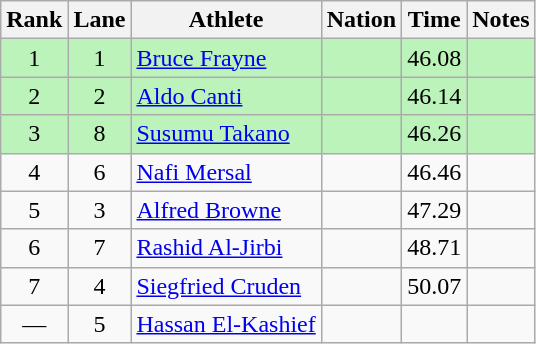<table class="wikitable sortable" style="text-align:center">
<tr>
<th>Rank</th>
<th>Lane</th>
<th>Athlete</th>
<th>Nation</th>
<th>Time</th>
<th>Notes</th>
</tr>
<tr style="background:#bbf3bb;">
<td>1</td>
<td>1</td>
<td align=left><a href='#'>Bruce Frayne</a></td>
<td align=left></td>
<td>46.08</td>
<td></td>
</tr>
<tr style="background:#bbf3bb;">
<td>2</td>
<td>2</td>
<td align=left><a href='#'>Aldo Canti</a></td>
<td align=left></td>
<td>46.14</td>
<td></td>
</tr>
<tr style="background:#bbf3bb;">
<td>3</td>
<td>8</td>
<td align=left><a href='#'>Susumu Takano</a></td>
<td align=left></td>
<td>46.26</td>
<td></td>
</tr>
<tr>
<td>4</td>
<td>6</td>
<td align=left><a href='#'>Nafi Mersal</a></td>
<td align=left></td>
<td>46.46</td>
<td></td>
</tr>
<tr>
<td>5</td>
<td>3</td>
<td align=left><a href='#'>Alfred Browne</a></td>
<td align=left></td>
<td>47.29</td>
<td></td>
</tr>
<tr>
<td>6</td>
<td>7</td>
<td align=left><a href='#'>Rashid Al-Jirbi</a></td>
<td align=left></td>
<td>48.71</td>
<td></td>
</tr>
<tr>
<td>7</td>
<td>4</td>
<td align=left><a href='#'>Siegfried Cruden</a></td>
<td align=left></td>
<td>50.07</td>
<td></td>
</tr>
<tr>
<td data-sort-value=8>—</td>
<td>5</td>
<td align=left><a href='#'>Hassan El-Kashief</a></td>
<td align=left></td>
<td></td>
<td></td>
</tr>
</table>
